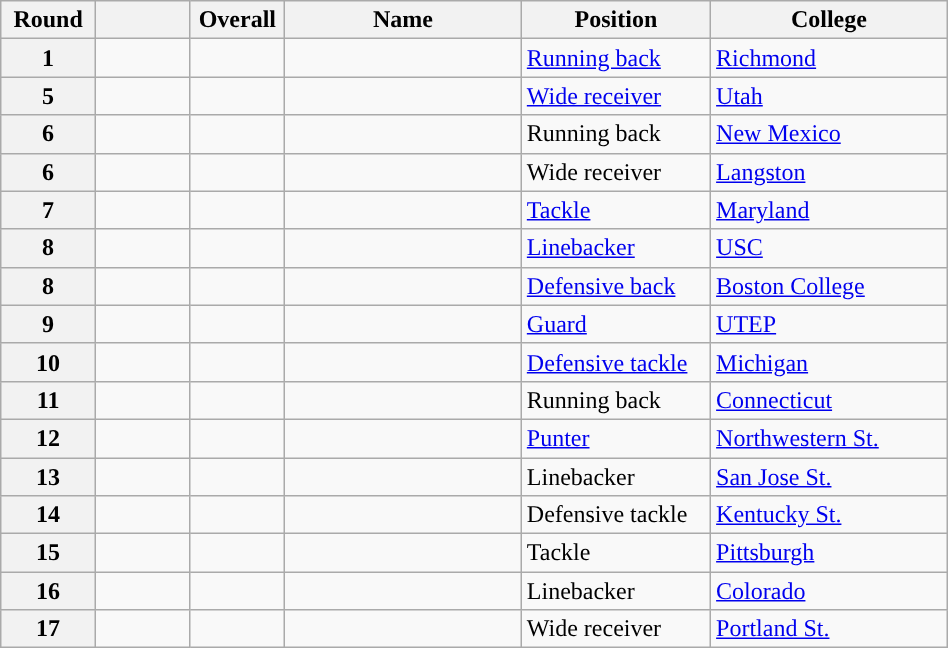<table class="wikitable sortable" style="width: 50%;">
<tr>
<th scope="col" style="width: 10%;">Round</th>
<th scope="col" style="width: 10%;"></th>
<th scope="col" style="width: 10%;">Overall</th>
<th scope="col" style="width: 25%;">Name</th>
<th scope="col" style="width: 20%;">Position</th>
<th scope="col" style="width: 25%;">College</th>
</tr>
<tr>
<th scope="row">1</th>
<td></td>
<td></td>
<td></td>
<td><a href='#'>Running back</a></td>
<td><a href='#'>Richmond</a></td>
</tr>
<tr>
<th scope="row">5</th>
<td></td>
<td></td>
<td></td>
<td><a href='#'>Wide receiver</a></td>
<td><a href='#'>Utah</a></td>
</tr>
<tr>
<th scope="row">6</th>
<td></td>
<td></td>
<td></td>
<td>Running back</td>
<td><a href='#'>New Mexico</a></td>
</tr>
<tr>
<th scope="row">6</th>
<td></td>
<td></td>
<td></td>
<td>Wide receiver</td>
<td><a href='#'>Langston</a></td>
</tr>
<tr>
<th scope="row">7</th>
<td></td>
<td></td>
<td></td>
<td><a href='#'>Tackle</a></td>
<td><a href='#'>Maryland</a></td>
</tr>
<tr>
<th scope="row">8</th>
<td></td>
<td></td>
<td></td>
<td><a href='#'>Linebacker</a></td>
<td><a href='#'>USC</a></td>
</tr>
<tr>
<th scope="row">8</th>
<td></td>
<td></td>
<td></td>
<td><a href='#'>Defensive back</a></td>
<td><a href='#'>Boston College</a></td>
</tr>
<tr>
<th scope="row">9</th>
<td></td>
<td></td>
<td></td>
<td><a href='#'>Guard</a></td>
<td><a href='#'>UTEP</a></td>
</tr>
<tr>
<th scope="row">10</th>
<td></td>
<td></td>
<td></td>
<td><a href='#'>Defensive tackle</a></td>
<td><a href='#'>Michigan</a></td>
</tr>
<tr>
<th scope="row">11</th>
<td></td>
<td></td>
<td></td>
<td>Running back</td>
<td><a href='#'>Connecticut</a></td>
</tr>
<tr>
<th scope="row">12</th>
<td></td>
<td></td>
<td></td>
<td><a href='#'>Punter</a></td>
<td><a href='#'>Northwestern St.</a></td>
</tr>
<tr>
<th scope="row">13</th>
<td></td>
<td></td>
<td></td>
<td>Linebacker</td>
<td><a href='#'>San Jose St.</a></td>
</tr>
<tr>
<th scope="row">14</th>
<td></td>
<td></td>
<td></td>
<td>Defensive tackle</td>
<td><a href='#'>Kentucky St.</a></td>
</tr>
<tr>
<th scope="row">15</th>
<td></td>
<td></td>
<td></td>
<td>Tackle</td>
<td><a href='#'>Pittsburgh</a></td>
</tr>
<tr>
<th scope="row">16</th>
<td></td>
<td></td>
<td></td>
<td>Linebacker</td>
<td><a href='#'>Colorado</a></td>
</tr>
<tr>
<th scope="row">17</th>
<td></td>
<td></td>
<td></td>
<td>Wide receiver</td>
<td><a href='#'>Portland St.</a></td>
</tr>
</table>
